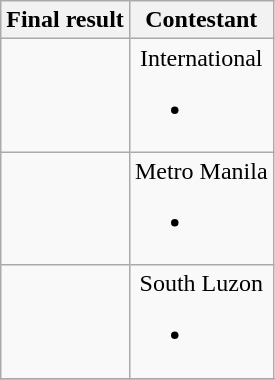<table class="wikitable" style="text-align:center;">
<tr>
<th>Final result</th>
<th>Contestant</th>
</tr>
<tr>
<td></td>
<td>International<br><ul><li></li></ul></td>
</tr>
<tr>
<td></td>
<td>Metro Manila<br><ul><li></li></ul></td>
</tr>
<tr>
<td></td>
<td>South Luzon<br><ul><li></li></ul></td>
</tr>
<tr>
</tr>
</table>
